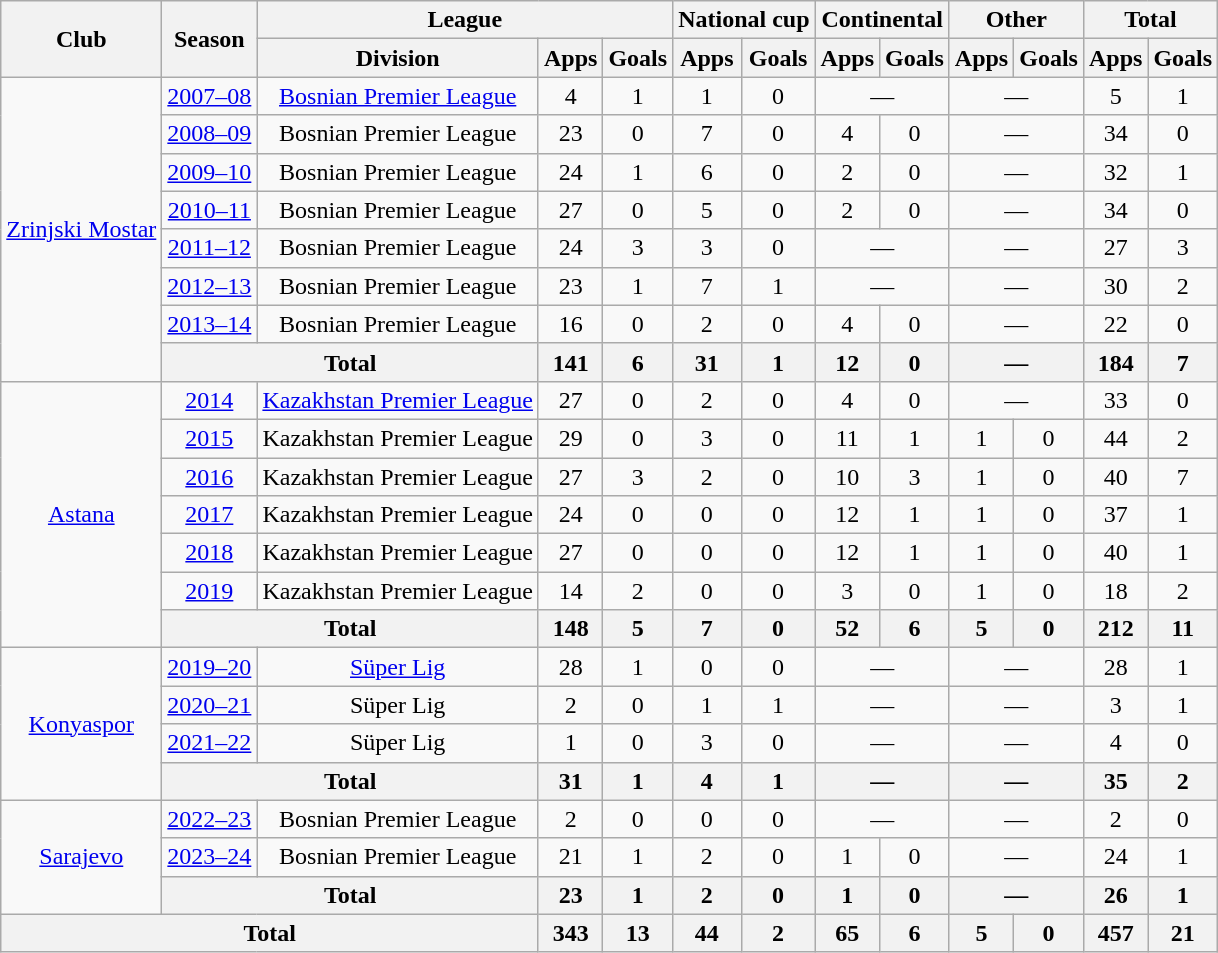<table class="wikitable" style="text-align:center">
<tr>
<th rowspan=2>Club</th>
<th rowspan=2>Season</th>
<th colspan=3>League</th>
<th colspan=2>National cup</th>
<th colspan=2>Continental</th>
<th colspan=2>Other</th>
<th colspan=2>Total</th>
</tr>
<tr>
<th>Division</th>
<th>Apps</th>
<th>Goals</th>
<th>Apps</th>
<th>Goals</th>
<th>Apps</th>
<th>Goals</th>
<th>Apps</th>
<th>Goals</th>
<th>Apps</th>
<th>Goals</th>
</tr>
<tr>
<td rowspan=8><a href='#'>Zrinjski Mostar</a></td>
<td><a href='#'>2007–08</a></td>
<td><a href='#'>Bosnian Premier League</a></td>
<td>4</td>
<td>1</td>
<td>1</td>
<td>0</td>
<td colspan=2>—</td>
<td colspan=2>—</td>
<td>5</td>
<td>1</td>
</tr>
<tr>
<td><a href='#'>2008–09</a></td>
<td>Bosnian Premier League</td>
<td>23</td>
<td>0</td>
<td>7</td>
<td>0</td>
<td>4</td>
<td>0</td>
<td colspan=2>—</td>
<td>34</td>
<td>0</td>
</tr>
<tr>
<td><a href='#'>2009–10</a></td>
<td>Bosnian Premier League</td>
<td>24</td>
<td>1</td>
<td>6</td>
<td>0</td>
<td>2</td>
<td>0</td>
<td colspan=2>—</td>
<td>32</td>
<td>1</td>
</tr>
<tr>
<td><a href='#'>2010–11</a></td>
<td>Bosnian Premier League</td>
<td>27</td>
<td>0</td>
<td>5</td>
<td>0</td>
<td>2</td>
<td>0</td>
<td colspan=2>—</td>
<td>34</td>
<td>0</td>
</tr>
<tr>
<td><a href='#'>2011–12</a></td>
<td>Bosnian Premier League</td>
<td>24</td>
<td>3</td>
<td>3</td>
<td>0</td>
<td colspan=2>—</td>
<td colspan=2>—</td>
<td>27</td>
<td>3</td>
</tr>
<tr>
<td><a href='#'>2012–13</a></td>
<td>Bosnian Premier League</td>
<td>23</td>
<td>1</td>
<td>7</td>
<td>1</td>
<td colspan=2>—</td>
<td colspan=2>—</td>
<td>30</td>
<td>2</td>
</tr>
<tr>
<td><a href='#'>2013–14</a></td>
<td>Bosnian Premier League</td>
<td>16</td>
<td>0</td>
<td>2</td>
<td>0</td>
<td>4</td>
<td>0</td>
<td colspan=2>—</td>
<td>22</td>
<td>0</td>
</tr>
<tr>
<th colspan=2>Total</th>
<th>141</th>
<th>6</th>
<th>31</th>
<th>1</th>
<th>12</th>
<th>0</th>
<th colspan=2>—</th>
<th>184</th>
<th>7</th>
</tr>
<tr>
<td rowspan=7><a href='#'>Astana</a></td>
<td><a href='#'>2014</a></td>
<td><a href='#'>Kazakhstan Premier League</a></td>
<td>27</td>
<td>0</td>
<td>2</td>
<td>0</td>
<td>4</td>
<td>0</td>
<td colspan=2>—</td>
<td>33</td>
<td>0</td>
</tr>
<tr>
<td><a href='#'>2015</a></td>
<td>Kazakhstan Premier League</td>
<td>29</td>
<td>0</td>
<td>3</td>
<td>0</td>
<td>11</td>
<td>1</td>
<td>1</td>
<td>0</td>
<td>44</td>
<td>2</td>
</tr>
<tr>
<td><a href='#'>2016</a></td>
<td>Kazakhstan Premier League</td>
<td>27</td>
<td>3</td>
<td>2</td>
<td>0</td>
<td>10</td>
<td>3</td>
<td>1</td>
<td>0</td>
<td>40</td>
<td>7</td>
</tr>
<tr>
<td><a href='#'>2017</a></td>
<td>Kazakhstan Premier League</td>
<td>24</td>
<td>0</td>
<td>0</td>
<td>0</td>
<td>12</td>
<td>1</td>
<td>1</td>
<td>0</td>
<td>37</td>
<td>1</td>
</tr>
<tr>
<td><a href='#'>2018</a></td>
<td>Kazakhstan Premier League</td>
<td>27</td>
<td>0</td>
<td>0</td>
<td>0</td>
<td>12</td>
<td>1</td>
<td>1</td>
<td>0</td>
<td>40</td>
<td>1</td>
</tr>
<tr>
<td><a href='#'>2019</a></td>
<td>Kazakhstan Premier League</td>
<td>14</td>
<td>2</td>
<td>0</td>
<td>0</td>
<td>3</td>
<td>0</td>
<td>1</td>
<td>0</td>
<td>18</td>
<td>2</td>
</tr>
<tr>
<th colspan=2>Total</th>
<th>148</th>
<th>5</th>
<th>7</th>
<th>0</th>
<th>52</th>
<th>6</th>
<th>5</th>
<th>0</th>
<th>212</th>
<th>11</th>
</tr>
<tr>
<td rowspan=4><a href='#'>Konyaspor</a></td>
<td><a href='#'>2019–20</a></td>
<td><a href='#'>Süper Lig</a></td>
<td>28</td>
<td>1</td>
<td>0</td>
<td>0</td>
<td colspan=2>—</td>
<td colspan=2>—</td>
<td>28</td>
<td>1</td>
</tr>
<tr>
<td><a href='#'>2020–21</a></td>
<td>Süper Lig</td>
<td>2</td>
<td>0</td>
<td>1</td>
<td>1</td>
<td colspan=2>—</td>
<td colspan=2>—</td>
<td>3</td>
<td>1</td>
</tr>
<tr>
<td><a href='#'>2021–22</a></td>
<td>Süper Lig</td>
<td>1</td>
<td>0</td>
<td>3</td>
<td>0</td>
<td colspan=2>—</td>
<td colspan=2>—</td>
<td>4</td>
<td>0</td>
</tr>
<tr>
<th colspan=2>Total</th>
<th>31</th>
<th>1</th>
<th>4</th>
<th>1</th>
<th colspan=2>—</th>
<th colspan=2>—</th>
<th>35</th>
<th>2</th>
</tr>
<tr>
<td rowspan=3><a href='#'>Sarajevo</a></td>
<td><a href='#'>2022–23</a></td>
<td>Bosnian Premier League</td>
<td>2</td>
<td>0</td>
<td>0</td>
<td>0</td>
<td colspan=2>—</td>
<td colspan=2>—</td>
<td>2</td>
<td>0</td>
</tr>
<tr>
<td><a href='#'>2023–24</a></td>
<td>Bosnian Premier League</td>
<td>21</td>
<td>1</td>
<td>2</td>
<td>0</td>
<td>1</td>
<td>0</td>
<td colspan=2>—</td>
<td>24</td>
<td>1</td>
</tr>
<tr>
<th colspan=2>Total</th>
<th>23</th>
<th>1</th>
<th>2</th>
<th>0</th>
<th>1</th>
<th>0</th>
<th colspan=2>—</th>
<th>26</th>
<th>1</th>
</tr>
<tr>
<th colspan=3>Total</th>
<th>343</th>
<th>13</th>
<th>44</th>
<th>2</th>
<th>65</th>
<th>6</th>
<th>5</th>
<th>0</th>
<th>457</th>
<th>21</th>
</tr>
</table>
